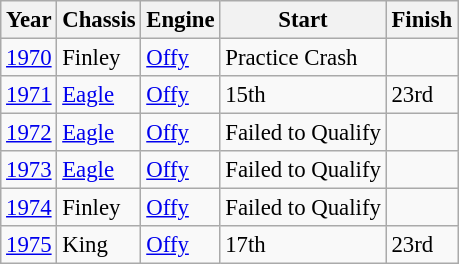<table class="wikitable" style="font-size: 95%;">
<tr>
<th>Year</th>
<th>Chassis</th>
<th>Engine</th>
<th>Start</th>
<th>Finish</th>
</tr>
<tr>
<td><a href='#'>1970</a></td>
<td>Finley</td>
<td><a href='#'>Offy</a></td>
<td>Practice Crash</td>
<td></td>
</tr>
<tr>
<td><a href='#'>1971</a></td>
<td><a href='#'>Eagle</a></td>
<td><a href='#'>Offy</a></td>
<td>15th</td>
<td>23rd</td>
</tr>
<tr>
<td><a href='#'>1972</a></td>
<td><a href='#'>Eagle</a></td>
<td><a href='#'>Offy</a></td>
<td>Failed to Qualify</td>
<td></td>
</tr>
<tr>
<td><a href='#'>1973</a></td>
<td><a href='#'>Eagle</a></td>
<td><a href='#'>Offy</a></td>
<td>Failed to Qualify</td>
<td></td>
</tr>
<tr>
<td><a href='#'>1974</a></td>
<td>Finley</td>
<td><a href='#'>Offy</a></td>
<td>Failed to Qualify</td>
<td></td>
</tr>
<tr>
<td><a href='#'>1975</a></td>
<td>King</td>
<td><a href='#'>Offy</a></td>
<td>17th</td>
<td>23rd</td>
</tr>
</table>
